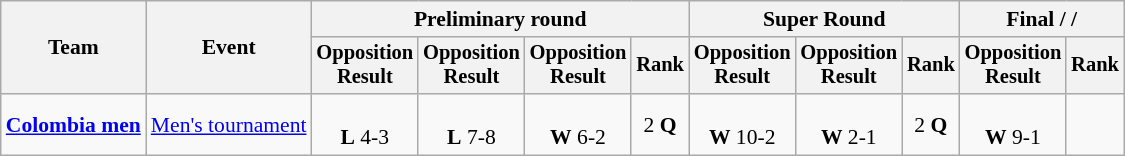<table class="wikitable" style="font-size:90%;text-align:center">
<tr>
<th rowspan=2>Team</th>
<th rowspan=2>Event</th>
<th colspan=4>Preliminary round</th>
<th colspan=3>Super Round</th>
<th colspan=2>Final /  / </th>
</tr>
<tr style=font-size:95%>
<th>Opposition<br>Result</th>
<th>Opposition<br>Result</th>
<th>Opposition<br>Result</th>
<th>Rank</th>
<th>Opposition<br>Result</th>
<th>Opposition<br>Result</th>
<th>Rank</th>
<th>Opposition<br>Result</th>
<th>Rank</th>
</tr>
<tr>
<td style="text-align:left"><strong><a href='#'>Colombia men</a></strong></td>
<td style="text-align:left"><a href='#'>Men's tournament</a></td>
<td><br><strong>L</strong> 4-3</td>
<td><br><strong>L</strong> 7-8</td>
<td><br><strong>W</strong> 6-2</td>
<td>2 <strong>Q</strong></td>
<td><br><strong>W</strong> 10-2</td>
<td><br><strong>W</strong> 2-1</td>
<td>2 <strong>Q</strong></td>
<td><br><strong>W</strong> 9-1</td>
<td></td>
</tr>
</table>
